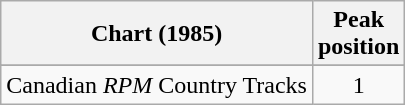<table class="wikitable sortable">
<tr>
<th align="left">Chart (1985)</th>
<th align="center">Peak<br>position</th>
</tr>
<tr>
</tr>
<tr>
<td align="left">Canadian <em>RPM</em> Country Tracks</td>
<td align="center">1</td>
</tr>
</table>
